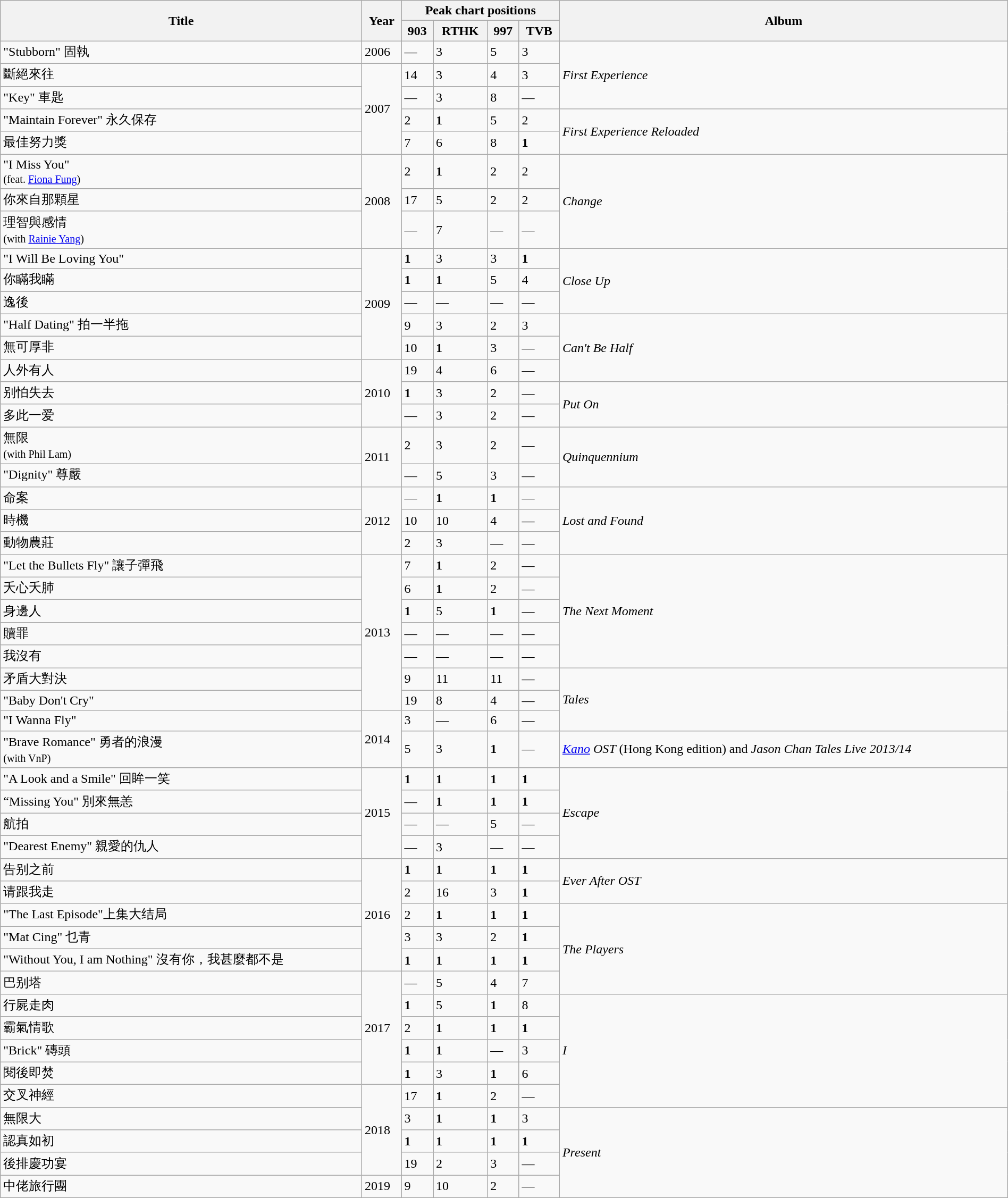<table class="wikitable" style="width: 100%;">
<tr>
<th rowspan="2">Title</th>
<th rowspan="2">Year</th>
<th colspan="4">Peak chart positions</th>
<th rowspan="2">Album</th>
</tr>
<tr>
<th>903</th>
<th>RTHK</th>
<th>997</th>
<th>TVB</th>
</tr>
<tr>
<td>"Stubborn" 固執</td>
<td>2006</td>
<td>—</td>
<td>3</td>
<td>5</td>
<td>3</td>
<td rowspan="3"><em>First Experience</em></td>
</tr>
<tr>
<td>斷絕來往</td>
<td rowspan="4">2007</td>
<td>14</td>
<td>3</td>
<td>4</td>
<td>3</td>
</tr>
<tr>
<td>"Key" 車匙</td>
<td>—</td>
<td>3</td>
<td>8</td>
<td>—</td>
</tr>
<tr>
<td>"Maintain Forever" 永久保存</td>
<td>2</td>
<td><strong>1</strong></td>
<td>5</td>
<td>2</td>
<td rowspan="2"><em>First Experience Reloaded</em></td>
</tr>
<tr>
<td>最佳努力獎</td>
<td>7</td>
<td>6</td>
<td>8</td>
<td><strong>1</strong></td>
</tr>
<tr>
<td>"I Miss You"<br><small>(feat. <a href='#'>Fiona Fung</a>)</small></td>
<td rowspan="3">2008</td>
<td>2</td>
<td><strong>1</strong></td>
<td>2</td>
<td>2</td>
<td rowspan="3"><em>Change</em></td>
</tr>
<tr>
<td>你來自那顆星</td>
<td>17</td>
<td>5</td>
<td>2</td>
<td>2</td>
</tr>
<tr>
<td>理智與感情<br><small>(with <a href='#'>Rainie Yang</a>)</small></td>
<td>—</td>
<td>7</td>
<td>—</td>
<td>—</td>
</tr>
<tr>
<td>"I Will Be Loving You"</td>
<td rowspan="5">2009</td>
<td><strong>1</strong></td>
<td>3</td>
<td>3</td>
<td><strong>1</strong></td>
<td rowspan="3"><em>Close Up</em></td>
</tr>
<tr>
<td>你瞞我瞞</td>
<td><strong>1</strong></td>
<td><strong>1</strong></td>
<td>5</td>
<td>4</td>
</tr>
<tr>
<td>逸後</td>
<td>—</td>
<td>—</td>
<td>—</td>
<td>—</td>
</tr>
<tr>
<td>"Half Dating" 拍一半拖</td>
<td>9</td>
<td>3</td>
<td>2</td>
<td>3</td>
<td rowspan="3"><em>Can't Be Half</em></td>
</tr>
<tr>
<td>無可厚非</td>
<td>10</td>
<td><strong>1</strong></td>
<td>3</td>
<td>—</td>
</tr>
<tr>
<td>人外有人</td>
<td rowspan="3">2010</td>
<td>19</td>
<td>4</td>
<td>6</td>
<td>—</td>
</tr>
<tr>
<td>别怕失去</td>
<td><strong>1</strong></td>
<td>3</td>
<td>2</td>
<td>—</td>
<td rowspan="2"><em>Put On</em></td>
</tr>
<tr>
<td>多此一爱</td>
<td>—</td>
<td>3</td>
<td>2</td>
<td>—</td>
</tr>
<tr>
<td>無限<br><small>(with Phil Lam)</small></td>
<td rowspan="2">2011</td>
<td>2</td>
<td>3</td>
<td>2</td>
<td>—</td>
<td rowspan="2"><em>Quinquennium</em></td>
</tr>
<tr>
<td>"Dignity" 尊嚴</td>
<td>—</td>
<td>5</td>
<td>3</td>
<td>—</td>
</tr>
<tr>
<td>命案</td>
<td rowspan="3">2012</td>
<td>—</td>
<td><strong>1</strong></td>
<td><strong>1</strong></td>
<td>—</td>
<td rowspan="3"><em>Lost and Found</em></td>
</tr>
<tr>
<td>時機</td>
<td>10</td>
<td>10</td>
<td>4</td>
<td>—</td>
</tr>
<tr>
<td>動物農莊</td>
<td>2</td>
<td>3</td>
<td>—</td>
<td>—</td>
</tr>
<tr>
<td>"Let the Bullets Fly" 讓子彈飛</td>
<td rowspan="7">2013</td>
<td>7</td>
<td><strong>1</strong></td>
<td>2</td>
<td>—</td>
<td rowspan="5"><em>The Next Moment</em></td>
</tr>
<tr>
<td>夭心夭肺</td>
<td>6</td>
<td><strong>1</strong></td>
<td>2</td>
<td>—</td>
</tr>
<tr>
<td>身邊人</td>
<td><strong>1</strong></td>
<td>5</td>
<td><strong>1</strong></td>
<td>—</td>
</tr>
<tr>
<td>贖罪</td>
<td>—</td>
<td>—</td>
<td>—</td>
<td>—</td>
</tr>
<tr>
<td>我沒有</td>
<td>—</td>
<td>—</td>
<td>—</td>
<td>—</td>
</tr>
<tr>
<td>矛盾大對決</td>
<td>9</td>
<td>11</td>
<td>11</td>
<td>—</td>
<td rowspan="3"><em>Tales</em></td>
</tr>
<tr>
<td>"Baby Don't Cry"</td>
<td>19</td>
<td>8</td>
<td>4</td>
<td>—</td>
</tr>
<tr>
<td>"I Wanna Fly"</td>
<td rowspan="2">2014</td>
<td>3</td>
<td>—</td>
<td>6</td>
<td>—</td>
</tr>
<tr>
<td>"Brave Romance" 勇者的浪漫<br><small>(with VnP)</small></td>
<td>5</td>
<td>3</td>
<td><strong>1</strong></td>
<td>—</td>
<td><em><a href='#'>Kano</a> OST</em> (Hong Kong edition) and <em>Jason Chan Tales Live 2013/14</em></td>
</tr>
<tr>
<td>"A Look and a Smile" 回眸一笑</td>
<td rowspan="4">2015</td>
<td><strong>1</strong></td>
<td><strong>1</strong></td>
<td><strong>1</strong></td>
<td><strong>1</strong></td>
<td rowspan="4"><em>Escape</em></td>
</tr>
<tr>
<td>“Missing You" 別來無恙</td>
<td>—</td>
<td><strong>1</strong></td>
<td><strong>1</strong></td>
<td><strong>1</strong></td>
</tr>
<tr>
<td>航拍</td>
<td>—</td>
<td>—</td>
<td>5</td>
<td>—</td>
</tr>
<tr>
<td>"Dearest Enemy" 親愛的仇人</td>
<td>—</td>
<td>3</td>
<td>—</td>
<td>—</td>
</tr>
<tr>
<td>告别之前</td>
<td rowspan="5">2016</td>
<td><strong>1</strong></td>
<td><strong>1</strong></td>
<td><strong>1</strong></td>
<td><strong>1</strong></td>
<td rowspan="2"><em>Ever After OST</em></td>
</tr>
<tr>
<td>请跟我走</td>
<td>2</td>
<td>16</td>
<td>3</td>
<td><strong>1</strong></td>
</tr>
<tr>
<td>"The Last Episode"上集大结局</td>
<td>2</td>
<td><strong>1</strong></td>
<td><strong>1</strong></td>
<td><strong>1</strong></td>
<td rowspan="4"><em>The Players</em></td>
</tr>
<tr>
<td>"Mat Cing" 乜青</td>
<td>3</td>
<td>3</td>
<td>2</td>
<td><strong>1</strong></td>
</tr>
<tr>
<td>"Without You, I am Nothing" 沒有你，我甚麼都不是</td>
<td><strong>1</strong></td>
<td><strong>1</strong></td>
<td><strong>1</strong></td>
<td><strong>1</strong></td>
</tr>
<tr>
<td>巴别塔</td>
<td rowspan="5">2017</td>
<td>—</td>
<td>5</td>
<td>4</td>
<td>7</td>
</tr>
<tr>
<td>行屍走肉</td>
<td><strong>1</strong></td>
<td>5</td>
<td><strong>1</strong></td>
<td>8</td>
<td rowspan="5"><em>I</em></td>
</tr>
<tr>
<td>霸氣情歌</td>
<td>2</td>
<td><strong>1</strong></td>
<td><strong>1</strong></td>
<td><strong>1</strong></td>
</tr>
<tr>
<td>"Brick" 磚頭</td>
<td><strong>1</strong></td>
<td><strong>1</strong></td>
<td>—</td>
<td>3</td>
</tr>
<tr>
<td>閱後即焚</td>
<td><strong>1</strong></td>
<td>3</td>
<td><strong>1</strong></td>
<td>6</td>
</tr>
<tr>
<td>交叉神經</td>
<td rowspan="4">2018</td>
<td>17</td>
<td><strong>1</strong></td>
<td>2</td>
<td>—</td>
</tr>
<tr>
<td>無限大</td>
<td>3</td>
<td><strong>1</strong></td>
<td><strong>1</strong></td>
<td>3</td>
<td rowspan="4"><em>Present</em></td>
</tr>
<tr>
<td>認真如初</td>
<td><strong>1</strong></td>
<td><strong>1</strong></td>
<td><strong>1</strong></td>
<td><strong>1</strong></td>
</tr>
<tr>
<td>後排慶功宴</td>
<td>19</td>
<td>2</td>
<td>3</td>
<td>—</td>
</tr>
<tr>
<td>中佬旅行團</td>
<td>2019</td>
<td>9</td>
<td>10</td>
<td>2</td>
<td>—</td>
</tr>
</table>
